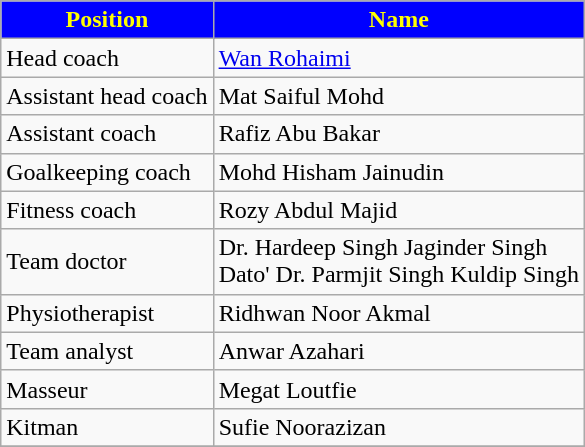<table class="wikitable">
<tr>
<th style="background:blue; color:yellow; text-align:center;">Position</th>
<th style="background:blue; color:yellow; text-align:center;">Name</th>
</tr>
<tr>
<td>Head coach</td>
<td> <a href='#'>Wan Rohaimi</a></td>
</tr>
<tr>
<td>Assistant head coach</td>
<td> Mat Saiful Mohd</td>
</tr>
<tr>
<td>Assistant coach</td>
<td> Rafiz Abu Bakar</td>
</tr>
<tr>
<td>Goalkeeping coach</td>
<td> Mohd Hisham Jainudin</td>
</tr>
<tr>
<td>Fitness coach</td>
<td> Rozy Abdul Majid</td>
</tr>
<tr>
<td>Team doctor</td>
<td> Dr. Hardeep Singh Jaginder Singh <br> Dato' Dr. Parmjit Singh Kuldip Singh</td>
</tr>
<tr>
<td>Physiotherapist</td>
<td> Ridhwan Noor Akmal</td>
</tr>
<tr>
<td>Team analyst</td>
<td> Anwar Azahari</td>
</tr>
<tr>
<td>Masseur</td>
<td> Megat Loutfie</td>
</tr>
<tr>
<td>Kitman</td>
<td> Sufie Noorazizan</td>
</tr>
<tr>
</tr>
</table>
